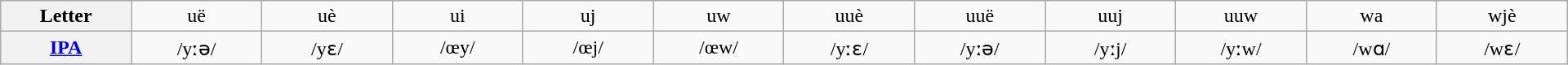<table class="wikitable" style="table-layout: fixed; width: 80em; text-align: center;">
<tr>
<th><strong>Letter</strong></th>
<td>uë</td>
<td>uè</td>
<td>ui</td>
<td>uj</td>
<td>uw</td>
<td>uuè</td>
<td>uuë</td>
<td>uuj</td>
<td>uuw</td>
<td>wa</td>
<td>wjè</td>
</tr>
<tr>
<th><strong><a href='#'>IPA</a></strong></th>
<td>/yːə/</td>
<td>/yɛ/</td>
<td>/œy/</td>
<td>/œj/</td>
<td>/œw/</td>
<td>/yːɛ/</td>
<td>/yːə/</td>
<td>/yːj/</td>
<td>/yːw/</td>
<td>/wɑ/</td>
<td>/wɛ/</td>
</tr>
</table>
